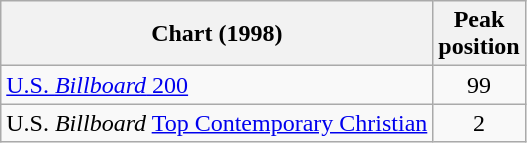<table class="wikitable sortable">
<tr>
<th>Chart (1998)</th>
<th>Peak<br>position</th>
</tr>
<tr>
<td><a href='#'>U.S. <em>Billboard</em> 200</a></td>
<td style="text-align:center;">99</td>
</tr>
<tr>
<td>U.S. <em>Billboard</em> <a href='#'>Top Contemporary Christian</a></td>
<td style="text-align:center;">2</td>
</tr>
</table>
